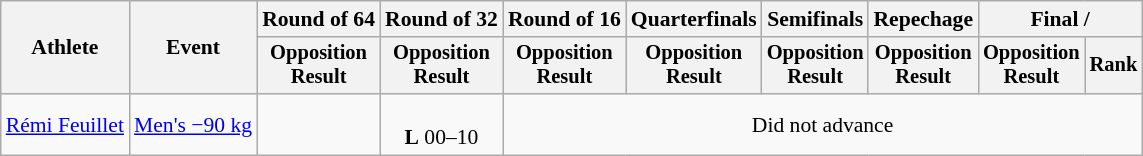<table class="wikitable" style="font-size:90%">
<tr>
<th rowspan="2">Athlete</th>
<th rowspan="2">Event</th>
<th>Round of 64</th>
<th>Round of 32</th>
<th>Round of 16</th>
<th>Quarterfinals</th>
<th>Semifinals</th>
<th>Repechage</th>
<th colspan=2>Final / </th>
</tr>
<tr style="font-size:95%">
<th>Opposition<br>Result</th>
<th>Opposition<br>Result</th>
<th>Opposition<br>Result</th>
<th>Opposition<br>Result</th>
<th>Opposition<br>Result</th>
<th>Opposition<br>Result</th>
<th>Opposition<br>Result</th>
<th>Rank</th>
</tr>
<tr align=center>
<td align=left><a href='#'>Rémi Feuillet</a></td>
<td align=left><a href='#'>Men's −90 kg</a></td>
<td></td>
<td> <br> <strong>L</strong> 00–10</td>
<td colspan="6">Did not advance</td>
</tr>
</table>
